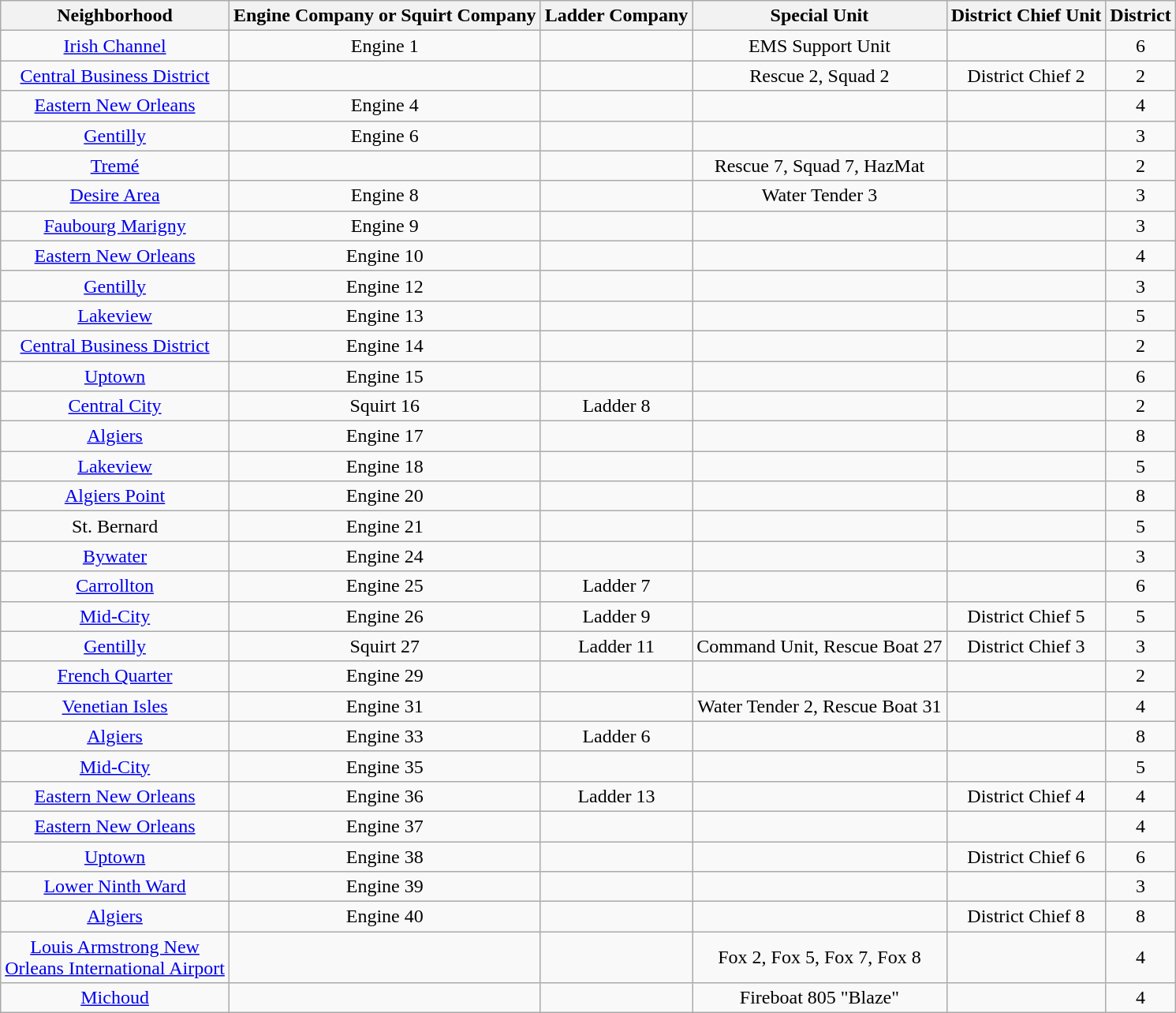<table class=wikitable style="text-align:center;">
<tr>
<th>Neighborhood</th>
<th>Engine Company or Squirt Company</th>
<th>Ladder Company</th>
<th>Special Unit</th>
<th>District Chief Unit</th>
<th>District</th>
</tr>
<tr>
<td><a href='#'>Irish Channel</a></td>
<td>Engine 1</td>
<td></td>
<td>EMS Support Unit</td>
<td></td>
<td>6</td>
</tr>
<tr>
<td><a href='#'>Central Business District</a></td>
<td></td>
<td></td>
<td>Rescue 2, Squad 2</td>
<td>District Chief 2</td>
<td>2</td>
</tr>
<tr>
<td><a href='#'>Eastern New Orleans</a></td>
<td>Engine 4</td>
<td></td>
<td></td>
<td></td>
<td>4</td>
</tr>
<tr>
<td><a href='#'>Gentilly</a></td>
<td>Engine 6</td>
<td></td>
<td></td>
<td></td>
<td>3</td>
</tr>
<tr>
<td><a href='#'>Tremé</a></td>
<td></td>
<td></td>
<td>Rescue 7, Squad 7, HazMat</td>
<td></td>
<td>2</td>
</tr>
<tr>
<td><a href='#'>Desire Area</a></td>
<td>Engine 8</td>
<td></td>
<td>Water Tender 3</td>
<td></td>
<td>3</td>
</tr>
<tr>
<td><a href='#'>Faubourg Marigny</a></td>
<td>Engine 9</td>
<td></td>
<td></td>
<td></td>
<td>3</td>
</tr>
<tr>
<td><a href='#'>Eastern New Orleans</a></td>
<td>Engine 10</td>
<td></td>
<td></td>
<td></td>
<td>4</td>
</tr>
<tr>
<td><a href='#'>Gentilly</a></td>
<td>Engine 12</td>
<td></td>
<td></td>
<td></td>
<td>3</td>
</tr>
<tr>
<td><a href='#'>Lakeview</a></td>
<td>Engine 13</td>
<td></td>
<td></td>
<td></td>
<td>5</td>
</tr>
<tr>
<td><a href='#'>Central Business District</a></td>
<td>Engine 14</td>
<td></td>
<td></td>
<td></td>
<td>2</td>
</tr>
<tr>
<td><a href='#'>Uptown</a></td>
<td>Engine 15</td>
<td></td>
<td></td>
<td></td>
<td>6</td>
</tr>
<tr>
<td><a href='#'>Central City</a></td>
<td>Squirt 16</td>
<td>Ladder 8</td>
<td></td>
<td></td>
<td>2</td>
</tr>
<tr>
<td><a href='#'>Algiers</a></td>
<td>Engine 17</td>
<td></td>
<td></td>
<td></td>
<td>8</td>
</tr>
<tr>
<td><a href='#'>Lakeview</a></td>
<td>Engine 18</td>
<td></td>
<td></td>
<td></td>
<td>5</td>
</tr>
<tr>
<td><a href='#'>Algiers Point</a></td>
<td>Engine 20</td>
<td></td>
<td></td>
<td></td>
<td>8</td>
</tr>
<tr>
<td>St. Bernard</td>
<td>Engine 21</td>
<td></td>
<td></td>
<td></td>
<td>5</td>
</tr>
<tr>
<td><a href='#'>Bywater</a></td>
<td>Engine 24</td>
<td></td>
<td></td>
<td></td>
<td>3</td>
</tr>
<tr>
<td><a href='#'>Carrollton</a></td>
<td>Engine 25</td>
<td>Ladder 7</td>
<td></td>
<td></td>
<td>6</td>
</tr>
<tr>
<td><a href='#'>Mid-City</a></td>
<td>Engine 26</td>
<td>Ladder 9</td>
<td></td>
<td>District Chief 5</td>
<td>5</td>
</tr>
<tr>
<td><a href='#'>Gentilly</a></td>
<td>Squirt 27</td>
<td>Ladder 11</td>
<td>Command Unit, Rescue Boat 27</td>
<td>District Chief 3</td>
<td>3</td>
</tr>
<tr>
<td><a href='#'>French Quarter</a></td>
<td>Engine 29</td>
<td></td>
<td></td>
<td></td>
<td>2</td>
</tr>
<tr>
<td><a href='#'>Venetian Isles</a></td>
<td>Engine 31</td>
<td></td>
<td>Water Tender 2, Rescue Boat 31</td>
<td></td>
<td>4</td>
</tr>
<tr>
<td><a href='#'>Algiers</a></td>
<td>Engine 33</td>
<td>Ladder 6</td>
<td></td>
<td></td>
<td>8</td>
</tr>
<tr>
<td><a href='#'>Mid-City</a></td>
<td>Engine 35</td>
<td></td>
<td></td>
<td></td>
<td>5</td>
</tr>
<tr>
<td><a href='#'>Eastern New Orleans</a></td>
<td>Engine 36</td>
<td>Ladder 13</td>
<td></td>
<td>District Chief 4</td>
<td>4</td>
</tr>
<tr>
<td><a href='#'>Eastern New Orleans</a></td>
<td>Engine 37</td>
<td></td>
<td></td>
<td></td>
<td>4</td>
</tr>
<tr>
<td><a href='#'>Uptown</a></td>
<td>Engine 38</td>
<td></td>
<td></td>
<td>District Chief 6</td>
<td>6</td>
</tr>
<tr>
<td><a href='#'>Lower Ninth Ward</a></td>
<td>Engine 39</td>
<td></td>
<td></td>
<td></td>
<td>3</td>
</tr>
<tr>
<td><a href='#'>Algiers</a></td>
<td>Engine 40</td>
<td></td>
<td></td>
<td>District Chief 8</td>
<td>8</td>
</tr>
<tr>
<td><a href='#'>Louis Armstrong New <br>Orleans International Airport</a></td>
<td></td>
<td></td>
<td>Fox 2, Fox 5, Fox 7, Fox 8</td>
<td></td>
<td>4</td>
</tr>
<tr>
<td><a href='#'>Michoud</a></td>
<td></td>
<td></td>
<td>Fireboat 805 "Blaze"</td>
<td></td>
<td>4</td>
</tr>
</table>
